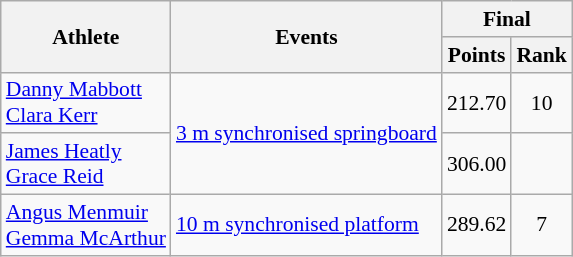<table class=wikitable style="font-size:90%">
<tr>
<th rowspan="2">Athlete</th>
<th rowspan="2">Events</th>
<th colspan="2">Final</th>
</tr>
<tr>
<th>Points</th>
<th>Rank</th>
</tr>
<tr align=center>
<td align=left><a href='#'>Danny Mabbott</a><br><a href='#'>Clara Kerr</a></td>
<td align=left rowspan=2><a href='#'>3 m synchronised springboard</a></td>
<td>212.70</td>
<td>10</td>
</tr>
<tr align=center>
<td align=left><a href='#'>James Heatly</a><br><a href='#'>Grace Reid</a></td>
<td>306.00</td>
<td></td>
</tr>
<tr align=center>
<td align=left><a href='#'>Angus Menmuir</a><br><a href='#'>Gemma McArthur</a></td>
<td align=left><a href='#'>10 m synchronised platform</a></td>
<td>289.62</td>
<td>7</td>
</tr>
</table>
